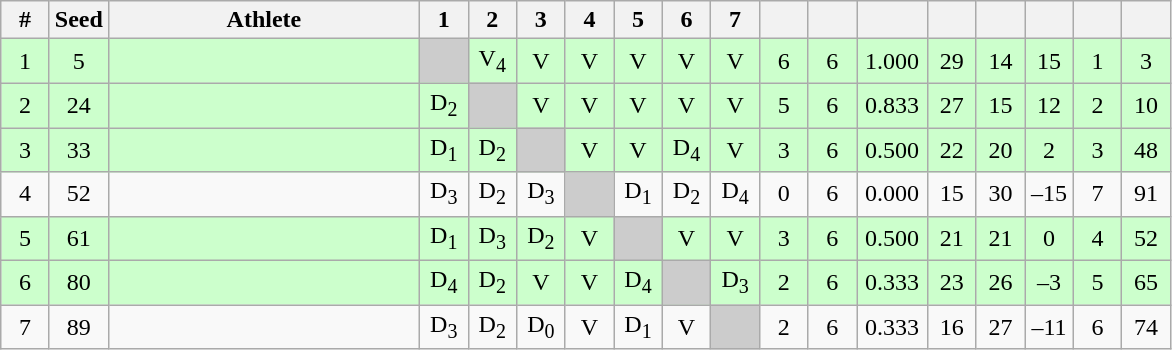<table class="wikitable" style="text-align:center">
<tr>
<th width="25">#</th>
<th width="25">Seed</th>
<th width="200">Athlete</th>
<th width="25">1</th>
<th width="25">2</th>
<th width="25">3</th>
<th width="25">4</th>
<th width="25">5</th>
<th width="25">6</th>
<th width="25">7</th>
<th width="25"></th>
<th width="25"></th>
<th width="40"></th>
<th width="25"></th>
<th width="25"></th>
<th width="25"></th>
<th width="25"></th>
<th width="25"></th>
</tr>
<tr bgcolor="ccffcc">
<td>1</td>
<td>5</td>
<td align=left></td>
<td bgcolor="#cccccc"></td>
<td>V<sub>4</sub></td>
<td>V</td>
<td>V</td>
<td>V</td>
<td>V</td>
<td>V</td>
<td>6</td>
<td>6</td>
<td>1.000</td>
<td>29</td>
<td>14</td>
<td>15</td>
<td>1</td>
<td>3</td>
</tr>
<tr bgcolor="ccffcc">
<td>2</td>
<td>24</td>
<td align=left></td>
<td>D<sub>2</sub></td>
<td bgcolor="#cccccc"></td>
<td>V</td>
<td>V</td>
<td>V</td>
<td>V</td>
<td>V</td>
<td>5</td>
<td>6</td>
<td>0.833</td>
<td>27</td>
<td>15</td>
<td>12</td>
<td>2</td>
<td>10</td>
</tr>
<tr bgcolor="ccffcc">
<td>3</td>
<td>33</td>
<td align=left></td>
<td>D<sub>1</sub></td>
<td>D<sub>2</sub></td>
<td bgcolor="#cccccc"></td>
<td>V</td>
<td>V</td>
<td>D<sub>4</sub></td>
<td>V</td>
<td>3</td>
<td>6</td>
<td>0.500</td>
<td>22</td>
<td>20</td>
<td>2</td>
<td>3</td>
<td>48</td>
</tr>
<tr>
<td>4</td>
<td>52</td>
<td align=left></td>
<td>D<sub>3</sub></td>
<td>D<sub>2</sub></td>
<td>D<sub>3</sub></td>
<td bgcolor="#cccccc"></td>
<td>D<sub>1</sub></td>
<td>D<sub>2</sub></td>
<td>D<sub>4</sub></td>
<td>0</td>
<td>6</td>
<td>0.000</td>
<td>15</td>
<td>30</td>
<td>–15</td>
<td>7</td>
<td>91</td>
</tr>
<tr bgcolor="ccffcc">
<td>5</td>
<td>61</td>
<td align=left></td>
<td>D<sub>1</sub></td>
<td>D<sub>3</sub></td>
<td>D<sub>2</sub></td>
<td>V</td>
<td bgcolor="#cccccc"></td>
<td>V</td>
<td>V</td>
<td>3</td>
<td>6</td>
<td>0.500</td>
<td>21</td>
<td>21</td>
<td>0</td>
<td>4</td>
<td>52</td>
</tr>
<tr bgcolor="ccffcc">
<td>6</td>
<td>80</td>
<td align=left></td>
<td>D<sub>4</sub></td>
<td>D<sub>2</sub></td>
<td>V</td>
<td>V</td>
<td>D<sub>4</sub></td>
<td bgcolor="#cccccc"></td>
<td>D<sub>3</sub></td>
<td>2</td>
<td>6</td>
<td>0.333</td>
<td>23</td>
<td>26</td>
<td>–3</td>
<td>5</td>
<td>65</td>
</tr>
<tr>
<td>7</td>
<td>89</td>
<td align=left></td>
<td>D<sub>3</sub></td>
<td>D<sub>2</sub></td>
<td>D<sub>0</sub></td>
<td>V</td>
<td>D<sub>1</sub></td>
<td>V</td>
<td bgcolor="#cccccc"></td>
<td>2</td>
<td>6</td>
<td>0.333</td>
<td>16</td>
<td>27</td>
<td>–11</td>
<td>6</td>
<td>74</td>
</tr>
</table>
